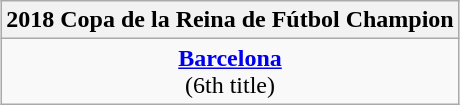<table class=wikitable style="text-align:center; margin:auto">
<tr>
<th>2018 Copa de la Reina de Fútbol Champion</th>
</tr>
<tr>
<td> <strong><a href='#'>Barcelona</a></strong> <br> (6th title)</td>
</tr>
</table>
